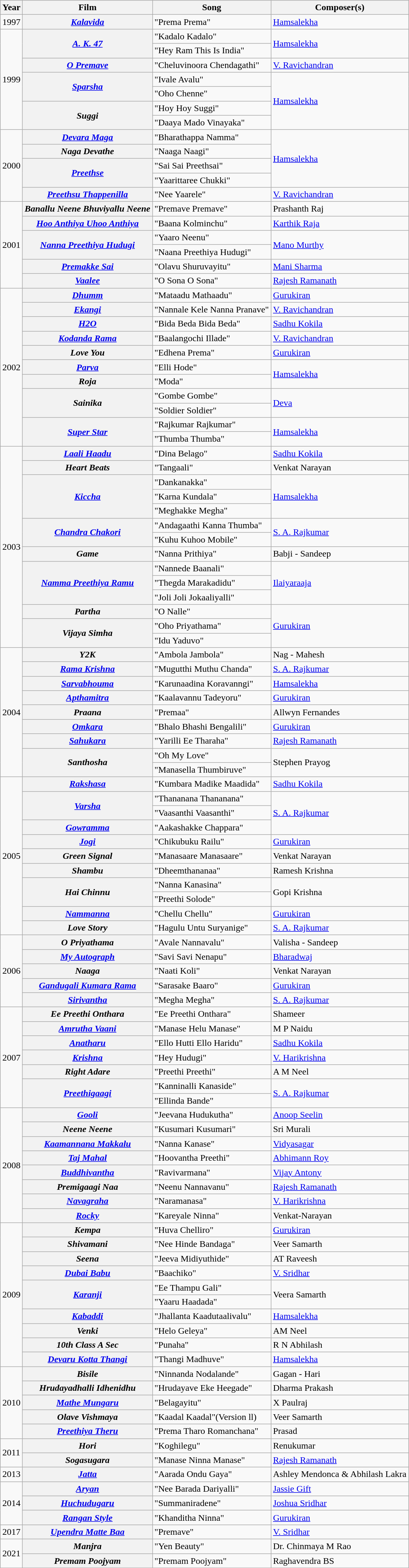<table class="wikitable">
<tr>
<th>Year</th>
<th>Film</th>
<th>Song</th>
<th>Composer(s)</th>
</tr>
<tr>
<td>1997</td>
<th><em><a href='#'>Kalavida</a></em></th>
<td>"Prema Prema"</td>
<td><a href='#'>Hamsalekha</a></td>
</tr>
<tr>
<td rowspan="7">1999</td>
<th rowspan="2"><a href='#'><em>A. K. 47</em></a></th>
<td>"Kadalo Kadalo"</td>
<td rowspan="2"><a href='#'>Hamsalekha</a></td>
</tr>
<tr>
<td>"Hey Ram This Is India"</td>
</tr>
<tr>
<th><em><a href='#'>O Premave</a></em></th>
<td>"Cheluvinoora Chendagathi"</td>
<td><a href='#'>V. Ravichandran</a></td>
</tr>
<tr>
<th rowspan="2"><a href='#'><em>Sparsha</em></a></th>
<td>"Ivale Avalu"</td>
<td rowspan="4"><a href='#'>Hamsalekha</a></td>
</tr>
<tr>
<td>"Oho Chenne"</td>
</tr>
<tr>
<th rowspan="2"><em>Suggi</em></th>
<td>"Hoy Hoy Suggi"</td>
</tr>
<tr>
<td>"Daaya Mado Vinayaka"</td>
</tr>
<tr>
<td rowspan="5">2000</td>
<th><em><a href='#'>Devara Maga</a></em></th>
<td>"Bharathappa Namma"</td>
<td rowspan="4"><a href='#'>Hamsalekha</a></td>
</tr>
<tr>
<th><em>Naga Devathe</em></th>
<td>"Naaga Naagi"</td>
</tr>
<tr>
<th rowspan="2"><em><a href='#'>Preethse</a></em></th>
<td>"Sai Sai Preethsai"</td>
</tr>
<tr>
<td>"Yaarittaree Chukki"</td>
</tr>
<tr>
<th><em><a href='#'>Preethsu Thappenilla</a></em></th>
<td>"Nee Yaarele"</td>
<td><a href='#'>V. Ravichandran</a></td>
</tr>
<tr>
<td rowspan="6">2001</td>
<th><em>Banallu Neene Bhuviyallu Neene</em></th>
<td>"Premave Premave"</td>
<td>Prashanth Raj</td>
</tr>
<tr>
<th><em><a href='#'>Hoo Anthiya Uhoo Anthiya</a></em></th>
<td>"Baana Kolminchu"</td>
<td><a href='#'>Karthik Raja</a></td>
</tr>
<tr>
<th rowspan="2"><em><a href='#'>Nanna Preethiya Hudugi</a></em></th>
<td>"Yaaro Neenu"</td>
<td rowspan="2"><a href='#'>Mano Murthy</a></td>
</tr>
<tr>
<td>"Naana Preethiya Hudugi"</td>
</tr>
<tr>
<th><em><a href='#'>Premakke Sai</a></em></th>
<td>"Olavu Shuruvayitu"</td>
<td><a href='#'>Mani Sharma</a></td>
</tr>
<tr>
<th><a href='#'><em>Vaalee</em></a></th>
<td>"O Sona O Sona"</td>
<td><a href='#'>Rajesh Ramanath</a></td>
</tr>
<tr>
<td rowspan="11">2002</td>
<th><em><a href='#'>Dhumm</a></em></th>
<td>"Mataadu Mathaadu"</td>
<td><a href='#'>Gurukiran</a></td>
</tr>
<tr>
<th><em><a href='#'>Ekangi</a></em></th>
<td>"Nannale Kele Nanna Pranave"</td>
<td><a href='#'>V. Ravichandran</a></td>
</tr>
<tr>
<th><a href='#'><em>H2O</em></a></th>
<td>"Bida Beda Bida Beda"</td>
<td><a href='#'>Sadhu Kokila</a></td>
</tr>
<tr>
<th><em><a href='#'>Kodanda Rama</a></em></th>
<td>"Baalangochi Illade"</td>
<td><a href='#'>V. Ravichandran</a></td>
</tr>
<tr>
<th><em>Love You</em></th>
<td>"Edhena Prema"</td>
<td><a href='#'>Gurukiran</a></td>
</tr>
<tr>
<th><a href='#'><em>Parva</em></a></th>
<td>"Elli Hode"</td>
<td rowspan="2"><a href='#'>Hamsalekha</a></td>
</tr>
<tr>
<th><em>Roja</em></th>
<td>"Moda"</td>
</tr>
<tr>
<th rowspan="2"><em>Sainika</em></th>
<td>"Gombe Gombe"</td>
<td rowspan="2"><a href='#'>Deva</a></td>
</tr>
<tr>
<td>"Soldier Soldier"</td>
</tr>
<tr>
<th rowspan="2"><a href='#'><em>Super Star</em></a></th>
<td>"Rajkumar Rajkumar"</td>
<td rowspan="2"><a href='#'>Hamsalekha</a></td>
</tr>
<tr>
<td>"Thumba Thumba"</td>
</tr>
<tr>
<td rowspan="14">2003</td>
<th><em><a href='#'>Laali Haadu</a></em></th>
<td>"Dina Belago"</td>
<td><a href='#'>Sadhu Kokila</a></td>
</tr>
<tr>
<th><em>Heart Beats</em></th>
<td>"Tangaali"</td>
<td>Venkat Narayan</td>
</tr>
<tr>
<th rowspan="3"><em><a href='#'>Kiccha</a></em></th>
<td>"Dankanakka"</td>
<td rowspan="3"><a href='#'>Hamsalekha</a></td>
</tr>
<tr>
<td>"Karna Kundala"</td>
</tr>
<tr>
<td>"Meghakke Megha"</td>
</tr>
<tr>
<th rowspan="2"><em><a href='#'>Chandra Chakori</a></em></th>
<td>"Andagaathi Kanna Thumba"</td>
<td rowspan="2"><a href='#'>S. A. Rajkumar</a></td>
</tr>
<tr>
<td>"Kuhu Kuhoo Mobile"</td>
</tr>
<tr>
<th><em>Game</em></th>
<td>"Nanna Prithiya"</td>
<td>Babji - Sandeep</td>
</tr>
<tr>
<th rowspan="3"><em><a href='#'>Namma Preethiya Ramu</a></em></th>
<td>"Nannede Baanali"</td>
<td rowspan="3"><a href='#'>Ilaiyaraaja</a></td>
</tr>
<tr>
<td>"Thegda Marakadidu"</td>
</tr>
<tr>
<td>"Joli Joli Jokaaliyalli"</td>
</tr>
<tr>
<th><em>Partha</em></th>
<td>"O Nalle"</td>
<td rowspan="3"><a href='#'>Gurukiran</a></td>
</tr>
<tr>
<th rowspan="2"><em>Vijaya Simha</em></th>
<td>"Oho Priyathama"</td>
</tr>
<tr>
<td>"Idu Yaduvo"</td>
</tr>
<tr>
<td rowspan="9">2004</td>
<th><em>Y2K</em></th>
<td>"Ambola Jambola"</td>
<td>Nag - Mahesh</td>
</tr>
<tr>
<th><em><a href='#'>Rama Krishna</a></em></th>
<td>"Mugutthi Muthu Chanda"</td>
<td><a href='#'>S. A. Rajkumar</a></td>
</tr>
<tr>
<th><em><a href='#'>Sarvabhouma</a></em></th>
<td>"Karunaadina Koravanngi"</td>
<td><a href='#'>Hamsalekha</a></td>
</tr>
<tr>
<th><em><a href='#'>Apthamitra</a></em></th>
<td>"Kaalavannu Tadeyoru"</td>
<td><a href='#'>Gurukiran</a></td>
</tr>
<tr>
<th><em>Praana</em></th>
<td>"Premaa"</td>
<td>Allwyn Fernandes</td>
</tr>
<tr>
<th><a href='#'><em>Omkara</em></a></th>
<td>"Bhalo Bhashi Bengalili"</td>
<td><a href='#'>Gurukiran</a></td>
</tr>
<tr>
<th><em><a href='#'>Sahukara</a></em></th>
<td>"Yarilli Ee Tharaha"</td>
<td><a href='#'>Rajesh Ramanath</a></td>
</tr>
<tr>
<th rowspan="2"><em>Santhosha</em></th>
<td>"Oh My Love"</td>
<td rowspan="2">Stephen Prayog</td>
</tr>
<tr>
<td>"Manasella Thumbiruve"</td>
</tr>
<tr>
<td rowspan="11">2005</td>
<th><a href='#'><em>Rakshasa</em></a></th>
<td>"Kumbara Madike Maadida"</td>
<td><a href='#'>Sadhu Kokila</a></td>
</tr>
<tr>
<th rowspan="2"><em><a href='#'>Varsha</a></em></th>
<td>"Thananana Thananana"</td>
<td rowspan="3"><a href='#'>S. A. Rajkumar</a></td>
</tr>
<tr>
<td>"Vaasanthi Vaasanthi"</td>
</tr>
<tr>
<th><em><a href='#'>Gowramma</a></em></th>
<td>"Aakashakke Chappara"</td>
</tr>
<tr>
<th><em><a href='#'>Jogi</a></em></th>
<td>"Chikubuku Railu"</td>
<td><a href='#'>Gurukiran</a></td>
</tr>
<tr>
<th><em>Green Signal</em></th>
<td>"Manasaare Manasaare"</td>
<td>Venkat Narayan</td>
</tr>
<tr>
<th><em>Shambu</em></th>
<td>"Dheemthananaa"</td>
<td>Ramesh Krishna</td>
</tr>
<tr>
<th rowspan="2"><em>Hai Chinnu</em></th>
<td>"Nanna Kanasina"</td>
<td rowspan="2">Gopi Krishna</td>
</tr>
<tr>
<td>"Preethi Solode"</td>
</tr>
<tr>
<th><em><a href='#'>Nammanna</a></em></th>
<td>"Chellu Chellu"</td>
<td><a href='#'>Gurukiran</a></td>
</tr>
<tr>
<th><em>Love Story</em></th>
<td>"Hagulu Untu Suryanige"</td>
<td><a href='#'>S. A. Rajkumar</a></td>
</tr>
<tr>
<td rowspan="5">2006</td>
<th><em>O Priyathama</em></th>
<td>"Avale Nannavalu"</td>
<td>Valisha - Sandeep</td>
</tr>
<tr>
<th><em><a href='#'>My Autograph</a></em></th>
<td>"Savi Savi Nenapu"</td>
<td><a href='#'>Bharadwaj</a></td>
</tr>
<tr>
<th><em>Naaga</em></th>
<td>"Naati Koli"</td>
<td>Venkat Narayan</td>
</tr>
<tr>
<th><em><a href='#'>Gandugali Kumara Rama</a></em></th>
<td>"Sarasake Baaro"</td>
<td><a href='#'>Gurukiran</a></td>
</tr>
<tr>
<th><em><a href='#'>Sirivantha</a></em></th>
<td>"Megha Megha"</td>
<td><a href='#'>S. A. Rajkumar</a></td>
</tr>
<tr>
<td rowspan="7">2007</td>
<th><em>Ee Preethi Onthara</em></th>
<td>"Ee Preethi Onthara"</td>
<td>Shameer</td>
</tr>
<tr>
<th><em><a href='#'>Amrutha Vaani</a></em></th>
<td>"Manase Helu Manase"</td>
<td>M P Naidu</td>
</tr>
<tr>
<th><em><a href='#'>Anatharu</a></em></th>
<td>"Ello Hutti Ello Haridu"</td>
<td><a href='#'>Sadhu Kokila</a></td>
</tr>
<tr>
<th><em><a href='#'>Krishna</a></em></th>
<td>"Hey Hudugi"</td>
<td><a href='#'>V. Harikrishna</a></td>
</tr>
<tr>
<th><em>Right Adare</em></th>
<td>"Preethi Preethi"</td>
<td>A M Neel</td>
</tr>
<tr>
<th rowspan="2"><em><a href='#'>Preethigaagi</a></em></th>
<td>"Kanninalli Kanaside"</td>
<td rowspan="2"><a href='#'>S. A. Rajkumar</a></td>
</tr>
<tr>
<td>"Ellinda Bande"</td>
</tr>
<tr>
<td rowspan="8">2008</td>
<th><em><a href='#'>Gooli</a></em></th>
<td>"Jeevana Hudukutha"</td>
<td><a href='#'>Anoop Seelin</a></td>
</tr>
<tr>
<th><em>Neene Neene</em></th>
<td>"Kusumari Kusumari"</td>
<td>Sri Murali</td>
</tr>
<tr>
<th><em><a href='#'>Kaamannana Makkalu</a></em></th>
<td>"Nanna Kanase"</td>
<td><a href='#'>Vidyasagar</a></td>
</tr>
<tr>
<th><a href='#'><em>Taj Mahal</em></a></th>
<td>"Hoovantha Preethi"</td>
<td><a href='#'>Abhimann Roy</a></td>
</tr>
<tr>
<th><em><a href='#'>Buddhivantha</a></em></th>
<td>"Ravivarmana"</td>
<td><a href='#'>Vijay Antony</a></td>
</tr>
<tr>
<th><em>Premigaagi Naa</em></th>
<td>"Neenu Nannavanu"</td>
<td><a href='#'>Rajesh Ramanath</a></td>
</tr>
<tr>
<th><a href='#'><em>Navagraha</em></a></th>
<td>"Naramanasa"</td>
<td><a href='#'>V. Harikrishna</a></td>
</tr>
<tr>
<th><em><a href='#'>Rocky</a></em></th>
<td>"Kareyale Ninna"</td>
<td>Venkat-Narayan</td>
</tr>
<tr>
<td rowspan="10">2009</td>
<th><em>Kempa</em></th>
<td>"Huva Chelliro"</td>
<td><a href='#'>Gurukiran</a></td>
</tr>
<tr>
<th><em>Shivamani</em></th>
<td>"Nee Hinde Bandaga"</td>
<td>Veer Samarth</td>
</tr>
<tr>
<th><em>Seena</em></th>
<td>"Jeeva Midiyuthide"</td>
<td>AT Raveesh</td>
</tr>
<tr>
<th><em><a href='#'>Dubai Babu</a></em></th>
<td>"Baachiko"</td>
<td><a href='#'>V. Sridhar</a></td>
</tr>
<tr>
<th rowspan="2"><a href='#'><em>Karanji</em></a></th>
<td>"Ee Thampu Gali"</td>
<td rowspan="2">Veera Samarth</td>
</tr>
<tr>
<td>"Yaaru Haadada"</td>
</tr>
<tr>
<th><a href='#'><em>Kabaddi</em></a></th>
<td>"Jhallanta Kaadutaalivalu"</td>
<td><a href='#'>Hamsalekha</a></td>
</tr>
<tr>
<th><em>Venki</em></th>
<td>"Helo Geleya"</td>
<td>AM Neel</td>
</tr>
<tr>
<th><em>10th Class A Sec</em></th>
<td>"Punaha"</td>
<td>R N Abhilash</td>
</tr>
<tr>
<th><a href='#'><em>Devaru Kotta Thangi</em></a></th>
<td>"Thangi Madhuve"</td>
<td><a href='#'>Hamsalekha</a></td>
</tr>
<tr>
<td rowspan="5">2010</td>
<th><em>Bisile</em></th>
<td>"Ninnanda Nodalande"</td>
<td>Gagan - Hari</td>
</tr>
<tr>
<th><em>Hrudayadhalli Idhenidhu</em></th>
<td>"Hrudayave Eke Heegade"</td>
<td>Dharma Prakash</td>
</tr>
<tr>
<th><em><a href='#'>Mathe Mungaru</a></em></th>
<td>"Belagayitu"</td>
<td>X Paulraj</td>
</tr>
<tr>
<th><em>Olave Vishmaya</em></th>
<td>"Kaadal Kaadal"(Version ll)</td>
<td>Veer Samarth</td>
</tr>
<tr>
<th><em><a href='#'>Preethiya Theru</a></em></th>
<td>"Prema Tharo Romanchana"</td>
<td>Prasad</td>
</tr>
<tr>
<td rowspan="2">2011</td>
<th><em>Hori</em></th>
<td>"Koghilegu"</td>
<td>Renukumar</td>
</tr>
<tr>
<th><em>Sogasugara</em></th>
<td>"Manase Ninna Manase"</td>
<td><a href='#'>Rajesh Ramanath</a></td>
</tr>
<tr>
<td>2013</td>
<th><a href='#'><em>Jatta</em></a></th>
<td>"Aarada Ondu Gaya"</td>
<td>Ashley Mendonca & Abhilash Lakra</td>
</tr>
<tr>
<td rowspan="3">2014</td>
<th><a href='#'><em>Aryan</em></a></th>
<td>"Nee Barada Dariyalli"</td>
<td><a href='#'>Jassie Gift</a></td>
</tr>
<tr>
<th><em><a href='#'>Huchudugaru</a></em></th>
<td>"Summaniradene"</td>
<td><a href='#'>Joshua Sridhar</a></td>
</tr>
<tr>
<th><em><a href='#'>Rangan Style</a></em></th>
<td>"Khanditha Ninna"</td>
<td><a href='#'>Gurukiran</a></td>
</tr>
<tr>
<td>2017</td>
<th><em><a href='#'>Upendra Matte Baa</a></em></th>
<td>"Premave"</td>
<td><a href='#'>V. Sridhar</a></td>
</tr>
<tr>
<td rowspan="2">2021</td>
<th><em>Manjra</em></th>
<td>"Yen Beauty"</td>
<td>Dr. Chinmaya M Rao</td>
</tr>
<tr>
<th><em>Premam Poojyam</em></th>
<td>"Premam Poojyam"</td>
<td>Raghavendra BS</td>
</tr>
</table>
